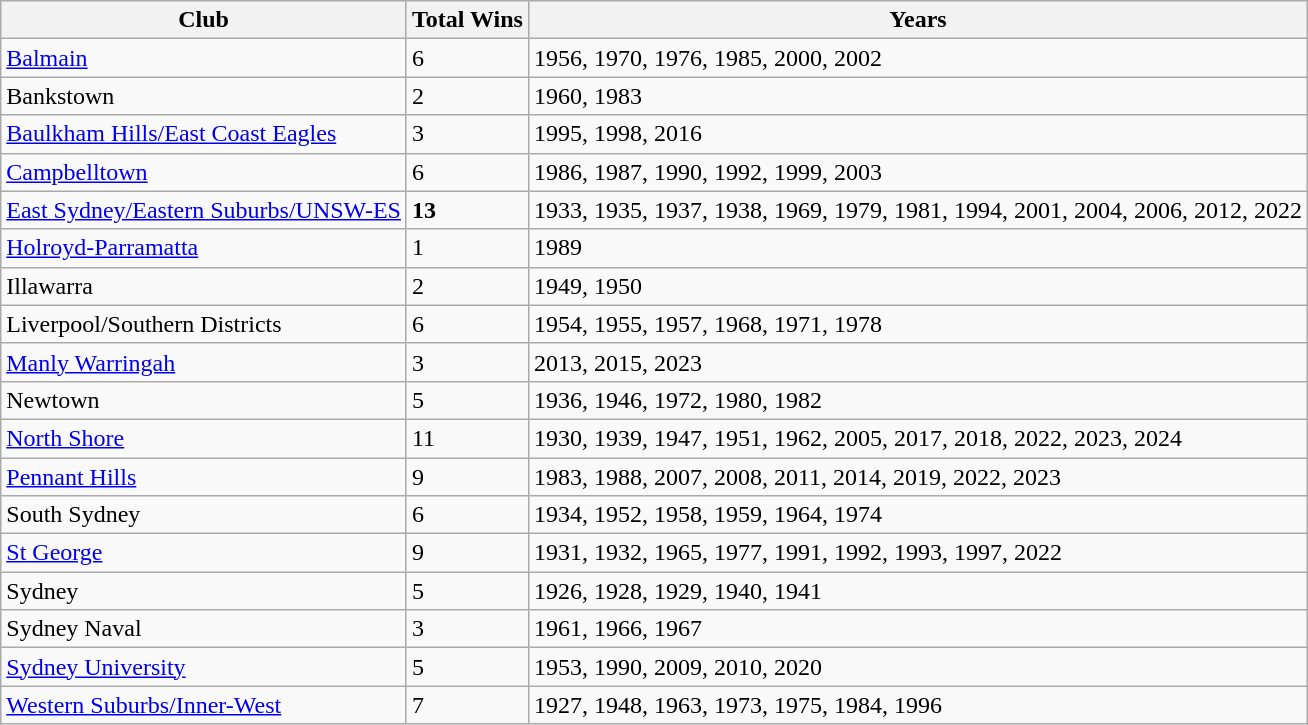<table class="wikitable sortable">
<tr>
<th>Club</th>
<th>Total Wins</th>
<th>Years</th>
</tr>
<tr>
<td><a href='#'>Balmain</a></td>
<td>6</td>
<td>1956, 1970, 1976, 1985, 2000, 2002</td>
</tr>
<tr>
<td>Bankstown</td>
<td>2</td>
<td>1960, 1983</td>
</tr>
<tr>
<td><a href='#'>Baulkham Hills/East Coast Eagles</a></td>
<td>3</td>
<td>1995, 1998, 2016</td>
</tr>
<tr>
<td><a href='#'>Campbelltown</a></td>
<td>6</td>
<td>1986, 1987, 1990, 1992, 1999, 2003</td>
</tr>
<tr>
<td><a href='#'>East Sydney/Eastern Suburbs/UNSW-ES</a></td>
<td><strong>13</strong></td>
<td>1933, 1935, 1937, 1938, 1969, 1979, 1981, 1994, 2001, 2004, 2006, 2012, 2022</td>
</tr>
<tr>
<td><a href='#'>Holroyd-Parramatta</a></td>
<td>1</td>
<td>1989</td>
</tr>
<tr>
<td>Illawarra</td>
<td>2</td>
<td>1949, 1950</td>
</tr>
<tr>
<td>Liverpool/Southern Districts</td>
<td>6</td>
<td>1954, 1955, 1957, 1968, 1971, 1978</td>
</tr>
<tr>
<td><a href='#'>Manly Warringah</a></td>
<td>3</td>
<td>2013, 2015, 2023</td>
</tr>
<tr>
<td>Newtown</td>
<td>5</td>
<td>1936, 1946, 1972, 1980, 1982</td>
</tr>
<tr>
<td><a href='#'>North Shore</a></td>
<td>11</td>
<td>1930, 1939, 1947, 1951, 1962, 2005, 2017, 2018, 2022, 2023, 2024</td>
</tr>
<tr>
<td><a href='#'>Pennant Hills</a></td>
<td>9</td>
<td>1983, 1988, 2007, 2008, 2011, 2014, 2019, 2022, 2023</td>
</tr>
<tr>
<td>South Sydney</td>
<td>6</td>
<td>1934, 1952, 1958, 1959, 1964, 1974</td>
</tr>
<tr>
<td><a href='#'>St George</a></td>
<td>9</td>
<td>1931, 1932, 1965, 1977, 1991, 1992, 1993, 1997, 2022</td>
</tr>
<tr>
<td>Sydney</td>
<td>5</td>
<td>1926, 1928, 1929, 1940, 1941</td>
</tr>
<tr>
<td>Sydney Naval</td>
<td>3</td>
<td>1961, 1966, 1967</td>
</tr>
<tr>
<td><a href='#'>Sydney University</a></td>
<td>5</td>
<td>1953, 1990, 2009, 2010, 2020</td>
</tr>
<tr>
<td><a href='#'>Western Suburbs/Inner-West</a></td>
<td>7</td>
<td>1927, 1948, 1963, 1973, 1975, 1984, 1996</td>
</tr>
</table>
